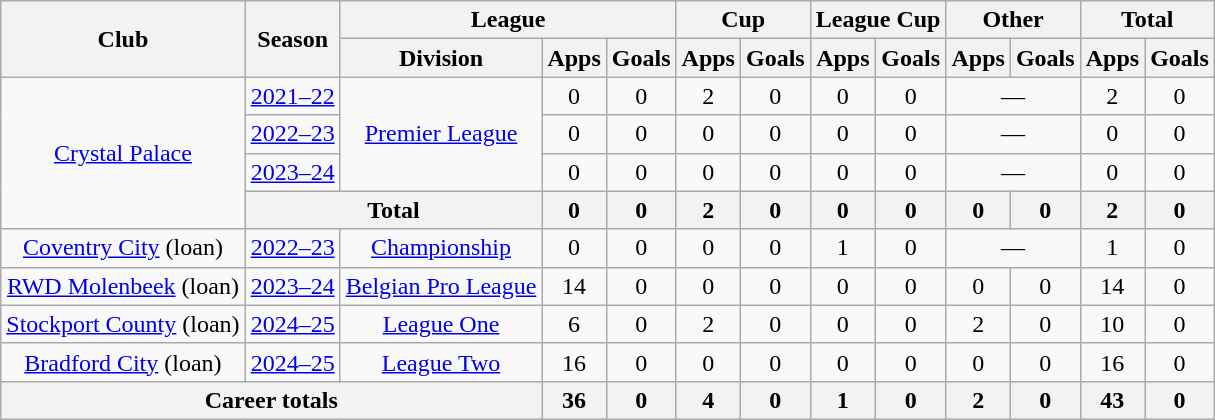<table class="wikitable" style="text-align:center">
<tr>
<th rowspan="2">Club</th>
<th rowspan="2">Season</th>
<th colspan="3">League</th>
<th colspan="2">Cup</th>
<th colspan="2">League Cup</th>
<th colspan="2">Other</th>
<th colspan="2">Total</th>
</tr>
<tr>
<th>Division</th>
<th>Apps</th>
<th>Goals</th>
<th>Apps</th>
<th>Goals</th>
<th>Apps</th>
<th>Goals</th>
<th>Apps</th>
<th>Goals</th>
<th>Apps</th>
<th>Goals</th>
</tr>
<tr>
<td rowspan="4"><a href='#'>Crystal Palace</a></td>
<td><a href='#'>2021–22</a></td>
<td rowspan="3"><a href='#'>Premier League</a></td>
<td>0</td>
<td>0</td>
<td>2</td>
<td>0</td>
<td>0</td>
<td>0</td>
<td colspan="2">—</td>
<td>2</td>
<td>0</td>
</tr>
<tr>
<td><a href='#'>2022–23</a></td>
<td>0</td>
<td>0</td>
<td>0</td>
<td>0</td>
<td>0</td>
<td>0</td>
<td colspan="2">—</td>
<td>0</td>
<td>0</td>
</tr>
<tr>
<td><a href='#'>2023–24</a></td>
<td>0</td>
<td>0</td>
<td>0</td>
<td>0</td>
<td>0</td>
<td>0</td>
<td colspan="2">—</td>
<td>0</td>
<td>0</td>
</tr>
<tr>
<th colspan="2">Total</th>
<th>0</th>
<th>0</th>
<th>2</th>
<th>0</th>
<th>0</th>
<th>0</th>
<th>0</th>
<th>0</th>
<th>2</th>
<th>0</th>
</tr>
<tr>
<td><a href='#'>Coventry City</a> (loan)</td>
<td><a href='#'>2022–23</a></td>
<td><a href='#'>Championship</a></td>
<td>0</td>
<td>0</td>
<td>0</td>
<td>0</td>
<td>1</td>
<td>0</td>
<td colspan="2">—</td>
<td>1</td>
<td>0</td>
</tr>
<tr>
<td><a href='#'>RWD Molenbeek</a> (loan)</td>
<td><a href='#'>2023–24</a></td>
<td><a href='#'>Belgian Pro League</a></td>
<td>14</td>
<td>0</td>
<td>0</td>
<td>0</td>
<td>0</td>
<td>0</td>
<td>0</td>
<td>0</td>
<td>14</td>
<td>0</td>
</tr>
<tr>
<td><a href='#'>Stockport County</a> (loan)</td>
<td><a href='#'>2024–25</a></td>
<td><a href='#'>League One</a></td>
<td>6</td>
<td>0</td>
<td>2</td>
<td>0</td>
<td>0</td>
<td>0</td>
<td>2</td>
<td>0</td>
<td>10</td>
<td>0</td>
</tr>
<tr>
<td><a href='#'>Bradford City</a> (loan)</td>
<td><a href='#'>2024–25</a></td>
<td><a href='#'>League Two</a></td>
<td>16</td>
<td>0</td>
<td>0</td>
<td>0</td>
<td>0</td>
<td>0</td>
<td>0</td>
<td>0</td>
<td>16</td>
<td>0</td>
</tr>
<tr>
<th colspan=3>Career totals</th>
<th>36</th>
<th>0</th>
<th>4</th>
<th>0</th>
<th>1</th>
<th>0</th>
<th>2</th>
<th>0</th>
<th>43</th>
<th>0</th>
</tr>
</table>
